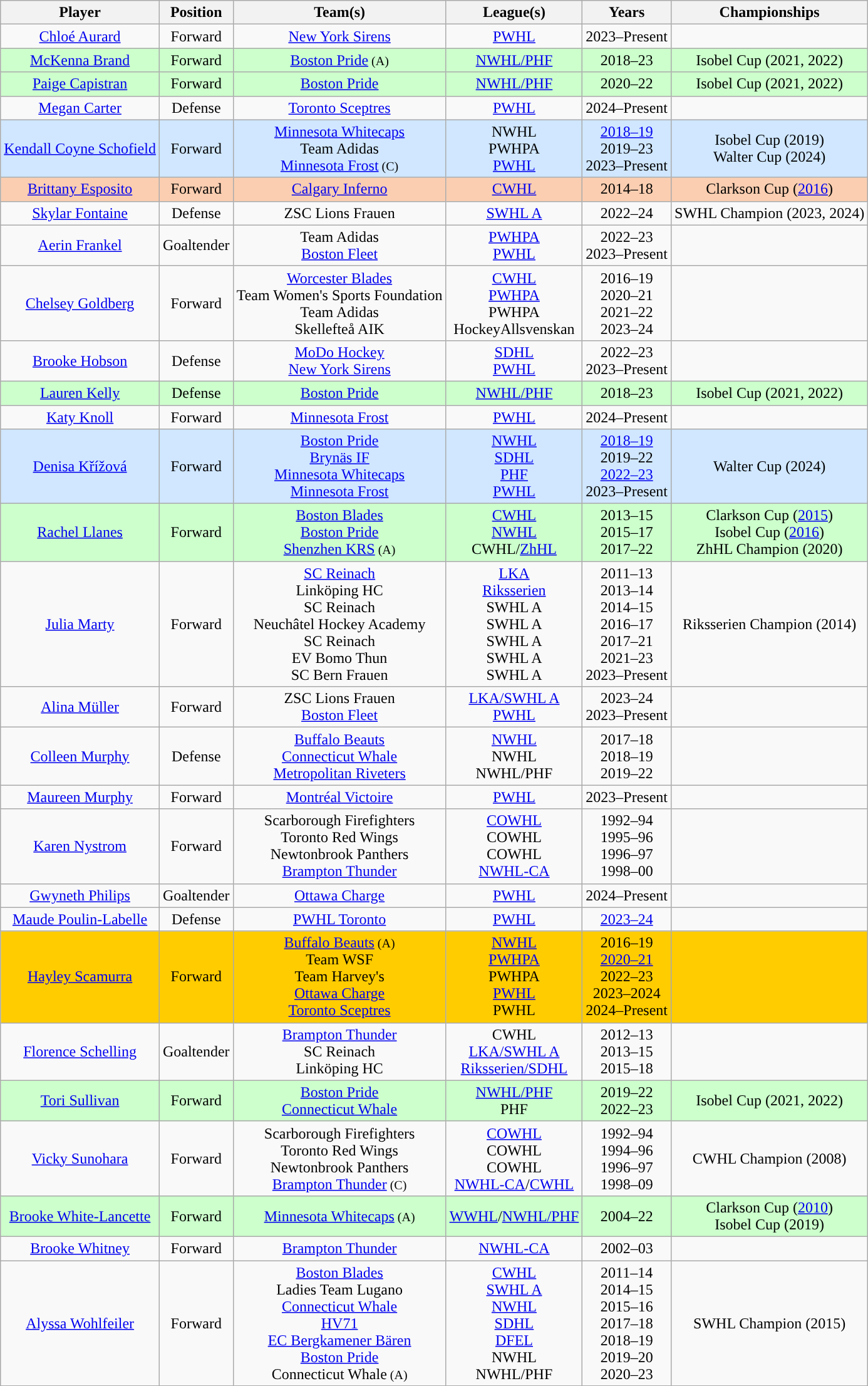<table class="wikitable sortable">
<tr>
<th>Player</th>
<th>Position</th>
<th>Team(s)</th>
<th>League(s)</th>
<th>Years</th>
<th>Championships</th>
</tr>
<tr style="text-align:center;" bgcolor="">
<td><a href='#'>Chloé Aurard</a></td>
<td>Forward</td>
<td><a href='#'>New York Sirens</a></td>
<td><a href='#'>PWHL</a></td>
<td>2023–Present</td>
<td></td>
</tr>
<tr style="text-align:center;" bgcolor="CCFFCC">
<td><a href='#'>McKenna Brand</a></td>
<td>Forward</td>
<td><a href='#'>Boston Pride</a><small> (A)</small></td>
<td><a href='#'>NWHL/PHF</a></td>
<td>2018–23</td>
<td>Isobel Cup (2021, 2022)</td>
</tr>
<tr style="text-align:center;" bgcolor="CCFFCC">
<td><a href='#'>Paige Capistran</a></td>
<td>Forward</td>
<td><a href='#'>Boston Pride</a></td>
<td><a href='#'>NWHL/PHF</a></td>
<td>2020–22</td>
<td>Isobel Cup (2021, 2022)</td>
</tr>
<tr style="text-align:center;" bgcolor="">
<td><a href='#'>Megan Carter</a></td>
<td>Defense</td>
<td><a href='#'>Toronto Sceptres</a></td>
<td><a href='#'>PWHL</a></td>
<td>2024–Present</td>
<td></td>
</tr>
<tr style="text-align:center;" bgcolor="D0E7FF">
<td><a href='#'>Kendall Coyne Schofield</a></td>
<td>Forward</td>
<td><a href='#'>Minnesota Whitecaps</a><br>Team Adidas<br><a href='#'>Minnesota Frost</a><small> (C)</small></td>
<td>NWHL<br>PWHPA<br><a href='#'>PWHL</a></td>
<td><a href='#'>2018–19</a><br>2019–23<br>2023–Present</td>
<td>Isobel Cup (2019)<br>Walter Cup (2024)</td>
</tr>
<tr style="text-align:center;" bgcolor="FBCEB1">
<td><a href='#'>Brittany Esposito</a></td>
<td>Forward</td>
<td><a href='#'>Calgary Inferno</a></td>
<td><a href='#'>CWHL</a></td>
<td>2014–18</td>
<td>Clarkson Cup (<a href='#'>2016</a>)</td>
</tr>
<tr style="text-align:center;" bgcolor="">
<td><a href='#'>Skylar Fontaine</a></td>
<td>Defense</td>
<td>ZSC Lions Frauen</td>
<td><a href='#'>SWHL A</a></td>
<td>2022–24</td>
<td>SWHL Champion (2023, 2024)</td>
</tr>
<tr style="text-align:center;" bgcolor="">
<td><a href='#'>Aerin Frankel</a></td>
<td>Goaltender</td>
<td>Team Adidas<br><a href='#'>Boston Fleet</a></td>
<td><a href='#'>PWHPA</a><br><a href='#'>PWHL</a></td>
<td>2022–23<br>2023–Present</td>
<td></td>
</tr>
<tr style="text-align:center;" bgcolor="">
<td><a href='#'>Chelsey Goldberg</a></td>
<td>Forward</td>
<td><a href='#'>Worcester Blades</a><br>Team Women's Sports Foundation<br>Team Adidas<br>Skellefteå AIK</td>
<td><a href='#'>CWHL</a><br><a href='#'>PWHPA</a><br>PWHPA<br>HockeyAllsvenskan</td>
<td>2016–19<br>2020–21<br>2021–22<br>2023–24</td>
<td></td>
</tr>
<tr style="text-align:center;" bgcolor="">
<td><a href='#'>Brooke Hobson</a></td>
<td>Defense</td>
<td><a href='#'>MoDo Hockey</a><br><a href='#'>New York Sirens</a></td>
<td><a href='#'>SDHL</a><br><a href='#'>PWHL</a></td>
<td>2022–23<br>2023–Present</td>
<td></td>
</tr>
<tr style="text-align:center;" bgcolor="CCFFCC">
<td><a href='#'>Lauren Kelly</a></td>
<td>Defense</td>
<td><a href='#'>Boston Pride</a></td>
<td><a href='#'>NWHL/PHF</a></td>
<td>2018–23</td>
<td>Isobel Cup (2021, 2022)</td>
</tr>
<tr style="text-align:center;" bgcolor="">
<td><a href='#'>Katy Knoll</a></td>
<td>Forward</td>
<td><a href='#'>Minnesota Frost</a></td>
<td><a href='#'>PWHL</a></td>
<td>2024–Present</td>
<td></td>
</tr>
<tr style="text-align:center;" bgcolor="D0E7FF">
<td><a href='#'>Denisa Křížová</a></td>
<td>Forward</td>
<td><a href='#'>Boston Pride</a><br><a href='#'>Brynäs IF</a><br><a href='#'>Minnesota Whitecaps</a><br><a href='#'>Minnesota Frost</a></td>
<td><a href='#'>NWHL</a><br><a href='#'>SDHL</a><br><a href='#'>PHF</a><br><a href='#'>PWHL</a></td>
<td><a href='#'>2018–19</a><br>2019–22<br><a href='#'>2022–23</a><br>2023–Present</td>
<td>Walter Cup (2024)</td>
</tr>
<tr style="text-align:center;" bgcolor="CCFFCC">
<td><a href='#'>Rachel Llanes</a></td>
<td>Forward</td>
<td><a href='#'>Boston Blades</a><br><a href='#'>Boston Pride</a><br><a href='#'>Shenzhen KRS</a><small> (A)</small></td>
<td><a href='#'>CWHL</a><br><a href='#'>NWHL</a><br>CWHL/<a href='#'>ZhHL</a></td>
<td>2013–15<br>2015–17<br>2017–22</td>
<td>Clarkson Cup (<a href='#'>2015</a>)<br>Isobel Cup (<a href='#'>2016</a>)<br>ZhHL Champion (2020)</td>
</tr>
<tr style="text-align:center;" bgcolor="">
<td><a href='#'>Julia Marty</a></td>
<td>Forward</td>
<td><a href='#'>SC Reinach</a><br>Linköping HC<br>SC Reinach<br>Neuchâtel Hockey Academy<br>SC Reinach<br>EV Bomo Thun<br>SC Bern Frauen</td>
<td><a href='#'>LKA</a><br><a href='#'>Riksserien</a><br>SWHL A<br>SWHL A<br>SWHL A<br>SWHL A<br>SWHL A</td>
<td>2011–13<br>2013–14<br>2014–15<br>2016–17<br>2017–21<br>2021–23<br>2023–Present</td>
<td>Riksserien Champion (2014)</td>
</tr>
<tr style="text-align:center;" bgcolor="">
<td><a href='#'>Alina Müller</a></td>
<td>Forward</td>
<td>ZSC Lions Frauen<br><a href='#'>Boston Fleet</a></td>
<td><a href='#'>LKA/SWHL A</a><br><a href='#'>PWHL</a></td>
<td>2023–24<br>2023–Present</td>
<td></td>
</tr>
<tr style="text-align:center;" bgcolor="">
<td><a href='#'>Colleen Murphy</a></td>
<td>Defense</td>
<td><a href='#'>Buffalo Beauts</a><br><a href='#'>Connecticut Whale</a><br><a href='#'>Metropolitan Riveters</a></td>
<td><a href='#'>NWHL</a><br>NWHL<br>NWHL/PHF</td>
<td>2017–18<br>2018–19<br>2019–22<br></td>
<td></td>
</tr>
<tr style="text-align:center;" bgcolor="">
<td><a href='#'>Maureen Murphy</a></td>
<td>Forward</td>
<td><a href='#'>Montréal Victoire</a></td>
<td><a href='#'>PWHL</a></td>
<td>2023–Present</td>
<td></td>
</tr>
<tr style="text-align:center;" bgcolor="">
<td><a href='#'>Karen Nystrom</a></td>
<td>Forward</td>
<td>Scarborough Firefighters<br>Toronto Red Wings<br>Newtonbrook Panthers<br><a href='#'>Brampton Thunder</a></td>
<td><a href='#'>COWHL</a><br>COWHL<br>COWHL<br><a href='#'>NWHL-CA</a></td>
<td>1992–94<br>1995–96<br>1996–97<br>1998–00</td>
<td></td>
</tr>
<tr style="text-align:center;" bgcolor="">
<td><a href='#'>Gwyneth Philips</a></td>
<td>Goaltender</td>
<td><a href='#'>Ottawa Charge</a></td>
<td><a href='#'>PWHL</a></td>
<td>2024–Present</td>
<td></td>
</tr>
<tr style="text-align:center;" bgcolor="">
<td><a href='#'>Maude Poulin-Labelle</a></td>
<td>Defense</td>
<td><a href='#'>PWHL Toronto</a></td>
<td><a href='#'>PWHL</a></td>
<td><a href='#'>2023–24</a></td>
<td></td>
</tr>
<tr style="text-align:center;" bgcolor="FFCC00">
<td><a href='#'>Hayley Scamurra</a></td>
<td>Forward</td>
<td><a href='#'>Buffalo Beauts</a><small> (A)</small><br>Team WSF<br>Team Harvey's<br><a href='#'>Ottawa Charge</a><br><a href='#'>Toronto Sceptres</a></td>
<td><a href='#'>NWHL</a><br><a href='#'>PWHPA</a><br>PWHPA<br><a href='#'>PWHL</a><br>PWHL</td>
<td>2016–19<br><a href='#'>2020–21</a><br>2022–23<br>2023–2024<br>2024–Present</td>
<td></td>
</tr>
<tr style="text-align:center;" bgcolor="">
<td><a href='#'>Florence Schelling</a></td>
<td>Goaltender</td>
<td><a href='#'>Brampton Thunder</a><br>SC Reinach<br>Linköping HC</td>
<td>CWHL<br><a href='#'>LKA/SWHL A</a><br><a href='#'>Riksserien/SDHL</a></td>
<td>2012–13<br>2013–15<br>2015–18</td>
<td></td>
</tr>
<tr style="text-align:center;" bgcolor="CCFFCC">
<td><a href='#'>Tori Sullivan</a></td>
<td>Forward</td>
<td><a href='#'>Boston Pride</a><br><a href='#'>Connecticut Whale</a></td>
<td><a href='#'>NWHL/PHF</a><br>PHF</td>
<td>2019–22<br>2022–23</td>
<td>Isobel Cup (2021, 2022)</td>
</tr>
<tr style="text-align:center;" bgcolor="">
<td><a href='#'>Vicky Sunohara</a></td>
<td>Forward</td>
<td>Scarborough Firefighters<br>Toronto Red Wings<br>Newtonbrook Panthers<br><a href='#'>Brampton Thunder</a><small> (C)</small></td>
<td><a href='#'>COWHL</a><br>COWHL<br>COWHL<br><a href='#'>NWHL-CA</a>/<a href='#'>CWHL</a></td>
<td>1992–94<br>1994–96<br>1996–97<br>1998–09</td>
<td>CWHL Champion (2008)</td>
</tr>
<tr style="text-align:center;" bgcolor="CCFFCC">
<td><a href='#'>Brooke White-Lancette</a></td>
<td>Forward</td>
<td><a href='#'>Minnesota Whitecaps</a><small> (A)</small></td>
<td><a href='#'>WWHL</a>/<a href='#'>NWHL/PHF</a></td>
<td>2004–22</td>
<td>Clarkson Cup (<a href='#'>2010</a>)<br>Isobel Cup (2019)</td>
</tr>
<tr style="text-align:center;" bgcolor="">
<td><a href='#'>Brooke Whitney</a></td>
<td>Forward</td>
<td><a href='#'>Brampton Thunder</a></td>
<td><a href='#'>NWHL-CA</a></td>
<td>2002–03</td>
<td></td>
</tr>
<tr style="text-align:center;" bgcolor="">
<td><a href='#'>Alyssa Wohlfeiler</a></td>
<td>Forward</td>
<td><a href='#'>Boston Blades</a><br>Ladies Team Lugano<br><a href='#'>Connecticut Whale</a><br><a href='#'>HV71</a><br><a href='#'>EC Bergkamener Bären</a><br><a href='#'>Boston Pride</a><br>Connecticut Whale<small> (A)</small></td>
<td><a href='#'>CWHL</a><br><a href='#'>SWHL A</a><br><a href='#'>NWHL</a><br><a href='#'>SDHL</a><br><a href='#'>DFEL</a><br>NWHL<br>NWHL/PHF</td>
<td>2011–14<br>2014–15<br>2015–16<br>2017–18<br>2018–19<br>2019–20<br>2020–23</td>
<td>SWHL Champion (2015)</td>
</tr>
</table>
